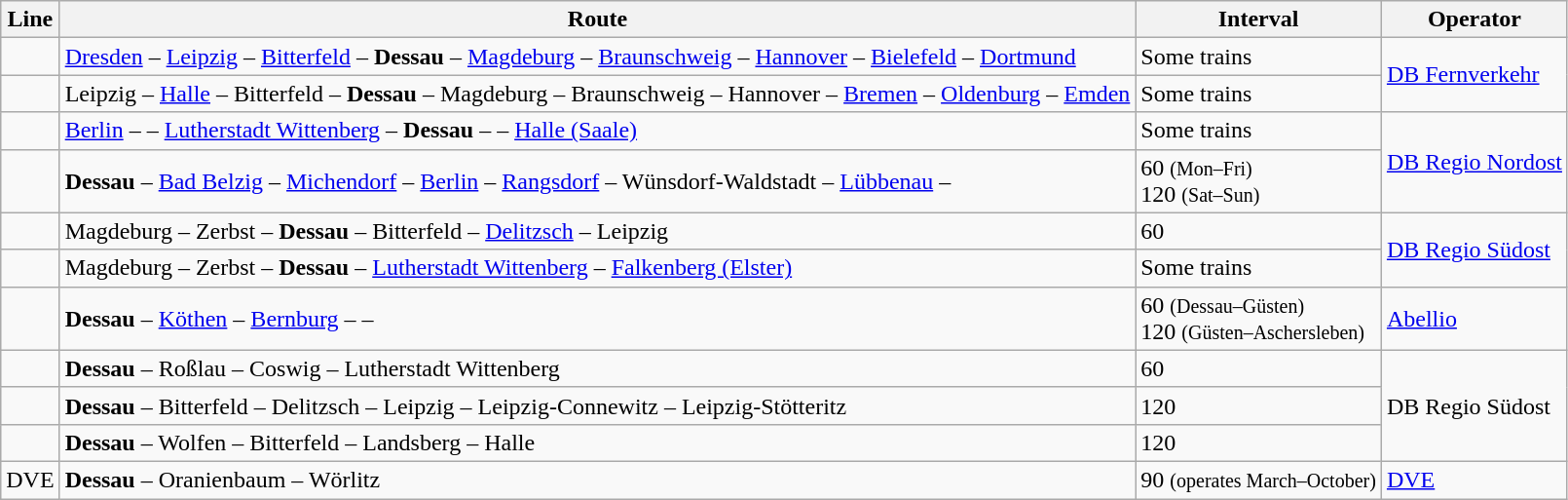<table class="wikitable">
<tr class="hintergrundfarbe5">
<th>Line</th>
<th>Route</th>
<th>Interval</th>
<th>Operator</th>
</tr>
<tr>
<td align="center"></td>
<td><a href='#'>Dresden</a> – <a href='#'>Leipzig</a> – <a href='#'>Bitterfeld</a> – <strong>Dessau</strong> – <a href='#'>Magdeburg</a> – <a href='#'>Braunschweig</a> – <a href='#'>Hannover</a> – <a href='#'>Bielefeld</a> – <a href='#'>Dortmund</a></td>
<td>Some trains</td>
<td rowspan=2><a href='#'>DB Fernverkehr</a></td>
</tr>
<tr>
<td align="center"></td>
<td>Leipzig – <a href='#'>Halle</a> – Bitterfeld – <strong>Dessau</strong> – Magdeburg – Braunschweig – Hannover – <a href='#'>Bremen</a> – <a href='#'>Oldenburg</a> – <a href='#'>Emden</a></td>
<td>Some trains</td>
</tr>
<tr>
<td style="text-align:center"></td>
<td><a href='#'>Berlin</a> –  – <a href='#'>Lutherstadt Wittenberg</a> – <strong>Dessau</strong> –  – <a href='#'>Halle (Saale)</a></td>
<td>Some trains</td>
<td rowspan="2"><a href='#'>DB Regio Nordost</a></td>
</tr>
<tr>
<td align="center"></td>
<td><strong>Dessau</strong> – <a href='#'>Bad Belzig</a> – <a href='#'>Michendorf</a> – <a href='#'>Berlin</a> – <a href='#'>Rangsdorf</a> – Wünsdorf-Waldstadt – <a href='#'>Lübbenau</a> – </td>
<td>60 <small>(Mon–Fri)</small><br>120 <small>(Sat–Sun)</small></td>
</tr>
<tr>
<td align="center"></td>
<td>Magdeburg – Zerbst – <strong>Dessau</strong> – Bitterfeld – <a href='#'>Delitzsch</a> – Leipzig</td>
<td>60</td>
<td rowspan="2"><a href='#'>DB Regio Südost</a></td>
</tr>
<tr>
<td align="center"></td>
<td>Magdeburg – Zerbst – <strong>Dessau</strong> – <a href='#'>Lutherstadt Wittenberg</a> – <a href='#'>Falkenberg (Elster)</a></td>
<td>Some trains</td>
</tr>
<tr>
<td align="center"></td>
<td><strong>Dessau</strong> – <a href='#'>Köthen</a> – <a href='#'>Bernburg</a> –  – </td>
<td>60 <small>(Dessau–Güsten)</small><br>120 <small>(Güsten–Aschersleben)</small></td>
<td><a href='#'>Abellio</a></td>
</tr>
<tr>
<td align="center"></td>
<td><strong>Dessau</strong> – Roßlau – Coswig – Lutherstadt Wittenberg</td>
<td>60</td>
<td rowspan="3">DB Regio Südost</td>
</tr>
<tr>
<td align="center"></td>
<td><strong>Dessau</strong> – Bitterfeld – Delitzsch – Leipzig – Leipzig-Connewitz – Leipzig-Stötteritz</td>
<td>120</td>
</tr>
<tr>
<td style="text-align:center"></td>
<td><strong>Dessau</strong> – Wolfen – Bitterfeld – Landsberg – Halle</td>
<td>120</td>
</tr>
<tr>
<td align="center">DVE</td>
<td><strong>Dessau</strong> – Oranienbaum – Wörlitz</td>
<td>90 <small>(operates March–October)</small></td>
<td><a href='#'>DVE</a></td>
</tr>
</table>
